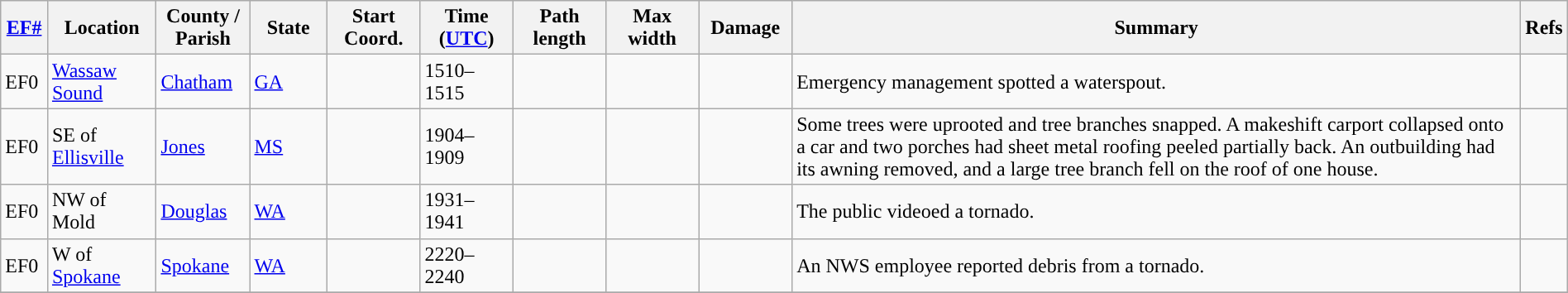<table class="wikitable sortable" style="width:100%;">
<tr>
<th scope="col" width="3%" align="center"><a href='#'>EF#</a></th>
<th scope="col" width="7%" align="center" class="unsortable">Location</th>
<th scope="col" width="6%" align="center" class="unsortable">County / Parish</th>
<th scope="col" width="5%" align="center">State</th>
<th scope="col" width="6%" align="center">Start Coord.</th>
<th scope="col" width="6%" align="center">Time (<a href='#'>UTC</a>)</th>
<th scope="col" width="6%" align="center">Path length</th>
<th scope="col" width="6%" align="center">Max width</th>
<th scope="col" width="6%" align="center">Damage</th>
<th scope="col" width="48%" class="unsortable" align="center">Summary</th>
<th scope="col" width="48%" class="unsortable" align="center">Refs</th>
</tr>
<tr>
<td>EF0</td>
<td><a href='#'>Wassaw Sound</a></td>
<td><a href='#'>Chatham</a></td>
<td><a href='#'>GA</a></td>
<td></td>
<td>1510–1515</td>
<td></td>
<td></td>
<td></td>
<td>Emergency management spotted a waterspout.</td>
<td></td>
</tr>
<tr>
<td>EF0</td>
<td>SE of <a href='#'>Ellisville</a></td>
<td><a href='#'>Jones</a></td>
<td><a href='#'>MS</a></td>
<td></td>
<td>1904–1909</td>
<td></td>
<td></td>
<td></td>
<td>Some trees were uprooted and tree branches snapped. A makeshift carport collapsed onto a car and two porches had sheet metal roofing peeled partially back. An outbuilding had its awning removed, and a large tree branch fell on the roof of one house.</td>
<td></td>
</tr>
<tr>
<td>EF0</td>
<td>NW of Mold</td>
<td><a href='#'>Douglas</a></td>
<td><a href='#'>WA</a></td>
<td></td>
<td>1931–1941</td>
<td></td>
<td></td>
<td></td>
<td>The public videoed a tornado.</td>
<td></td>
</tr>
<tr>
<td>EF0</td>
<td>W of <a href='#'>Spokane</a></td>
<td><a href='#'>Spokane</a></td>
<td><a href='#'>WA</a></td>
<td></td>
<td>2220–2240</td>
<td></td>
<td></td>
<td></td>
<td>An NWS employee reported debris from a tornado.</td>
<td></td>
</tr>
<tr>
</tr>
</table>
